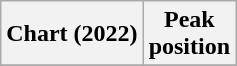<table class="wikitable plainrowheaders" style="text-align:center">
<tr>
<th scope="col">Chart (2022)</th>
<th scope="col">Peak<br>position</th>
</tr>
<tr>
</tr>
</table>
